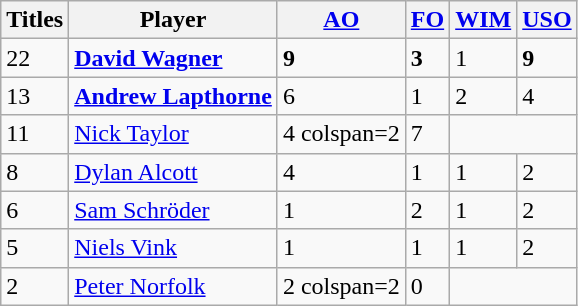<table class="wikitable sortable">
<tr>
<th scope="col">Titles</th>
<th scope="col">Player</th>
<th scope="col"><a href='#'>AO</a></th>
<th scope="col"><a href='#'>FO</a></th>
<th scope="col"><a href='#'>WIM</a></th>
<th scope="col"><a href='#'>USO</a></th>
</tr>
<tr>
<td>22</td>
<td style="text-align:left"> <a href='#'><strong>David Wagner</strong></a></td>
<td><strong>9</strong></td>
<td><strong>3</strong></td>
<td>1</td>
<td><strong>9</strong></td>
</tr>
<tr>
<td>13</td>
<td style="text-align:left"> <strong><a href='#'>Andrew Lapthorne</a></strong></td>
<td>6</td>
<td>1</td>
<td>2</td>
<td>4</td>
</tr>
<tr>
<td>11</td>
<td style="text-align:left"> <a href='#'>Nick Taylor</a></td>
<td>4 colspan=2 </td>
<td>7</td>
</tr>
<tr>
<td>8</td>
<td style="text-align:left"> <a href='#'>Dylan Alcott</a></td>
<td>4</td>
<td>1</td>
<td>1</td>
<td>2</td>
</tr>
<tr>
<td>6</td>
<td style="text-align:left"> <a href='#'>Sam Schröder</a></td>
<td>1</td>
<td>2</td>
<td>1</td>
<td>2</td>
</tr>
<tr>
<td>5</td>
<td style="text-align:left"> <a href='#'>Niels Vink</a></td>
<td>1</td>
<td>1</td>
<td>1</td>
<td>2</td>
</tr>
<tr>
<td>2</td>
<td style="text-align:left"> <a href='#'>Peter Norfolk</a></td>
<td>2 colspan=2 </td>
<td>0</td>
</tr>
</table>
